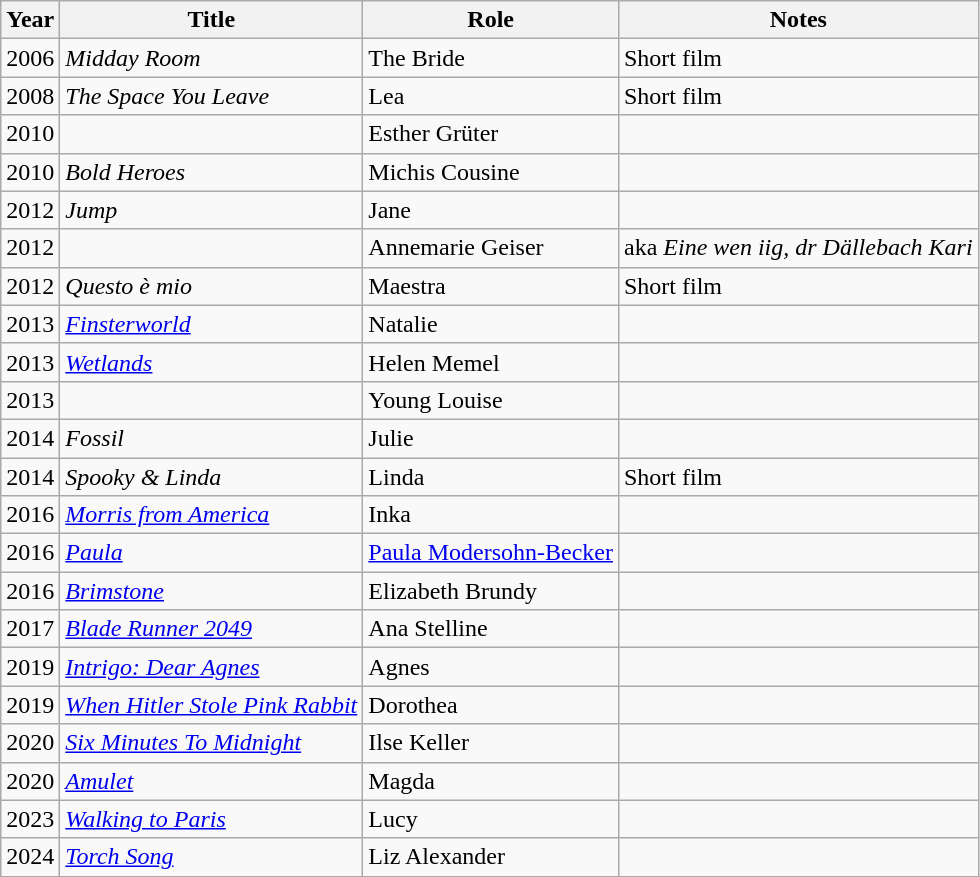<table class="wikitable">
<tr>
<th>Year</th>
<th>Title</th>
<th>Role</th>
<th>Notes</th>
</tr>
<tr>
<td>2006</td>
<td><em>Midday Room</em></td>
<td>The Bride</td>
<td>Short film</td>
</tr>
<tr>
<td>2008</td>
<td><em>The Space You Leave</em></td>
<td>Lea</td>
<td>Short film</td>
</tr>
<tr>
<td>2010</td>
<td><em></em></td>
<td>Esther Grüter</td>
<td></td>
</tr>
<tr>
<td>2010</td>
<td><em>Bold Heroes</em></td>
<td>Michis Cousine</td>
<td></td>
</tr>
<tr>
<td>2012</td>
<td><em>Jump</em></td>
<td>Jane</td>
<td></td>
</tr>
<tr>
<td>2012</td>
<td><em></em></td>
<td>Annemarie Geiser</td>
<td>aka <em>Eine wen iig, dr Dällebach Kari</em></td>
</tr>
<tr>
<td>2012</td>
<td><em>Questo è mio</em></td>
<td>Maestra</td>
<td>Short film</td>
</tr>
<tr>
<td>2013</td>
<td><em><a href='#'>Finsterworld</a></em></td>
<td>Natalie</td>
<td></td>
</tr>
<tr>
<td>2013</td>
<td><em><a href='#'>Wetlands</a></em></td>
<td>Helen Memel</td>
<td></td>
</tr>
<tr>
<td>2013</td>
<td><em></em></td>
<td>Young Louise</td>
<td></td>
</tr>
<tr>
<td>2014</td>
<td><em>Fossil</em></td>
<td>Julie</td>
<td></td>
</tr>
<tr>
<td>2014</td>
<td><em>Spooky & Linda</em></td>
<td>Linda</td>
<td>Short film</td>
</tr>
<tr>
<td>2016</td>
<td><em><a href='#'>Morris from America</a></em></td>
<td>Inka</td>
<td></td>
</tr>
<tr>
<td>2016</td>
<td><em><a href='#'>Paula</a></em></td>
<td><a href='#'>Paula Modersohn-Becker</a></td>
<td></td>
</tr>
<tr>
<td>2016</td>
<td><em><a href='#'>Brimstone</a></em></td>
<td>Elizabeth Brundy</td>
<td></td>
</tr>
<tr>
<td>2017</td>
<td><em><a href='#'>Blade Runner 2049</a></em></td>
<td>Ana Stelline</td>
<td></td>
</tr>
<tr>
<td>2019</td>
<td><em><a href='#'>Intrigo: Dear Agnes</a></em></td>
<td>Agnes</td>
<td></td>
</tr>
<tr>
<td>2019</td>
<td><em><a href='#'>When Hitler Stole Pink Rabbit</a></em></td>
<td>Dorothea</td>
<td></td>
</tr>
<tr>
<td>2020</td>
<td><em><a href='#'>Six Minutes To Midnight</a></em></td>
<td>Ilse Keller</td>
<td></td>
</tr>
<tr>
<td>2020</td>
<td><em><a href='#'>Amulet</a></em></td>
<td>Magda</td>
<td></td>
</tr>
<tr>
<td>2023</td>
<td><em><a href='#'>Walking to Paris</a></em></td>
<td>Lucy</td>
<td></td>
</tr>
<tr>
<td>2024</td>
<td><em><a href='#'>Torch Song</a></em></td>
<td>Liz Alexander</td>
<td></td>
</tr>
</table>
